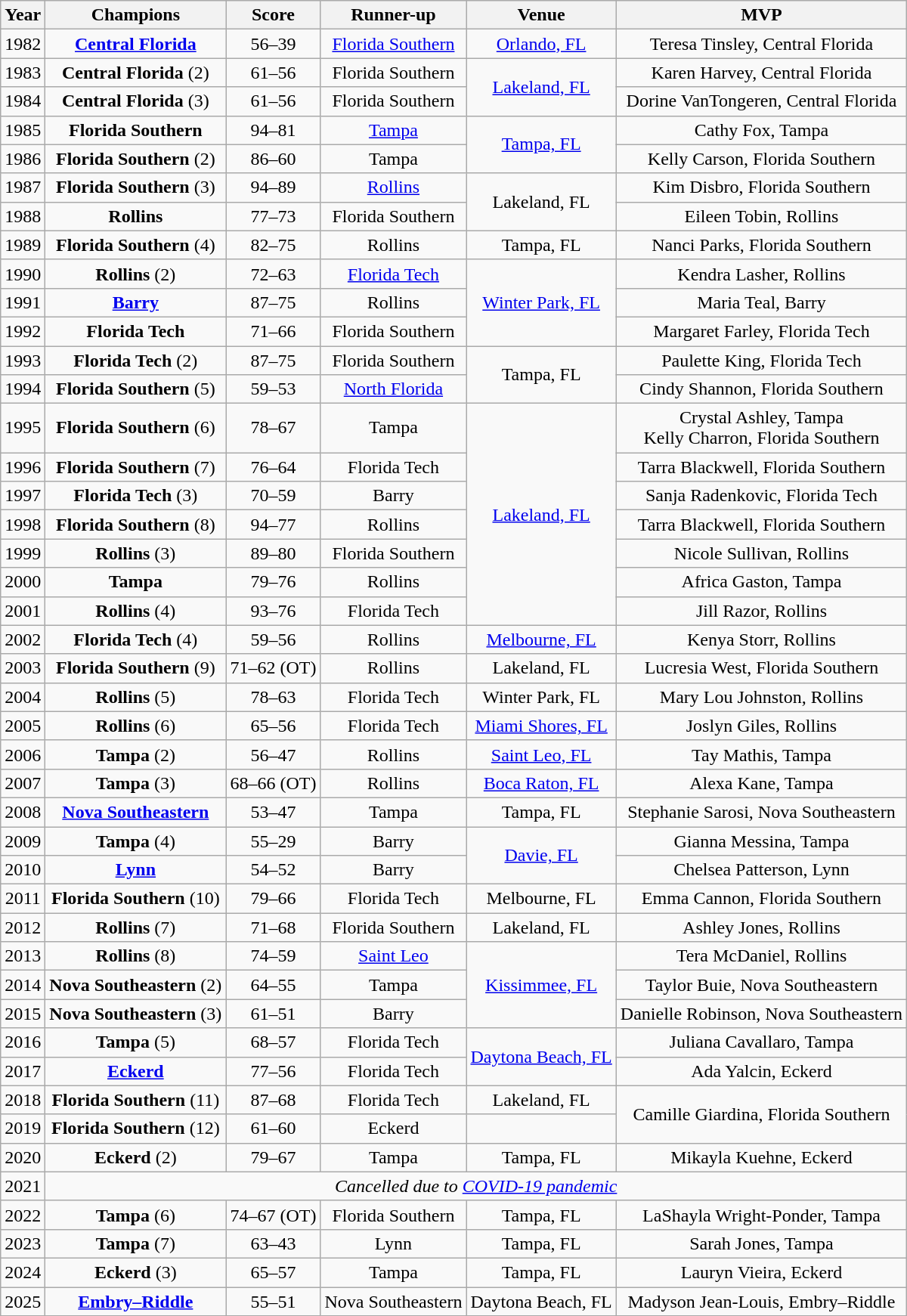<table class="wikitable sortable">
<tr>
<th>Year</th>
<th>Champions</th>
<th>Score</th>
<th>Runner-up</th>
<th>Venue</th>
<th>MVP</th>
</tr>
<tr align=center>
<td>1982</td>
<td><strong><a href='#'>Central Florida</a></strong></td>
<td>56–39</td>
<td><a href='#'>Florida Southern</a></td>
<td><a href='#'>Orlando, FL</a></td>
<td>Teresa Tinsley, Central Florida</td>
</tr>
<tr align=center>
<td>1983</td>
<td><strong>Central Florida</strong> (2)</td>
<td>61–56</td>
<td>Florida Southern</td>
<td rowspan=2><a href='#'>Lakeland, FL</a></td>
<td>Karen Harvey, Central Florida</td>
</tr>
<tr align=center>
<td>1984</td>
<td><strong>Central Florida</strong> (3)</td>
<td>61–56</td>
<td>Florida Southern</td>
<td>Dorine VanTongeren, Central Florida</td>
</tr>
<tr align=center>
<td>1985</td>
<td><strong>Florida Southern</strong></td>
<td>94–81</td>
<td><a href='#'>Tampa</a></td>
<td rowspan=2><a href='#'>Tampa, FL</a></td>
<td>Cathy Fox, Tampa</td>
</tr>
<tr align=center>
<td>1986</td>
<td><strong>Florida Southern</strong> (2)</td>
<td>86–60</td>
<td>Tampa</td>
<td>Kelly Carson, Florida Southern</td>
</tr>
<tr align=center>
<td>1987</td>
<td><strong>Florida Southern</strong> (3)</td>
<td>94–89</td>
<td><a href='#'>Rollins</a></td>
<td rowspan=2>Lakeland, FL</td>
<td>Kim Disbro, Florida Southern</td>
</tr>
<tr align=center>
<td>1988</td>
<td><strong>Rollins</strong></td>
<td>77–73</td>
<td>Florida Southern</td>
<td>Eileen Tobin, Rollins</td>
</tr>
<tr align=center>
<td>1989</td>
<td><strong>Florida Southern</strong> (4)</td>
<td>82–75</td>
<td>Rollins</td>
<td>Tampa, FL</td>
<td>Nanci Parks, Florida Southern</td>
</tr>
<tr align=center>
<td>1990</td>
<td><strong>Rollins</strong> (2)</td>
<td>72–63</td>
<td><a href='#'>Florida Tech</a></td>
<td rowspan=3><a href='#'>Winter Park, FL</a></td>
<td>Kendra Lasher, Rollins</td>
</tr>
<tr align=center>
<td>1991</td>
<td><strong><a href='#'>Barry</a></strong></td>
<td>87–75</td>
<td>Rollins</td>
<td>Maria Teal, Barry</td>
</tr>
<tr align=center>
<td>1992</td>
<td><strong>Florida Tech</strong></td>
<td>71–66</td>
<td>Florida Southern</td>
<td>Margaret Farley, Florida Tech</td>
</tr>
<tr align=center>
<td>1993</td>
<td><strong>Florida Tech</strong> (2)</td>
<td>87–75</td>
<td>Florida Southern</td>
<td rowspan=2>Tampa, FL</td>
<td>Paulette King, Florida Tech</td>
</tr>
<tr align=center>
<td>1994</td>
<td><strong>Florida Southern</strong> (5)</td>
<td>59–53</td>
<td><a href='#'>North Florida</a></td>
<td>Cindy Shannon, Florida Southern</td>
</tr>
<tr align=center>
<td>1995</td>
<td><strong>Florida Southern</strong> (6)</td>
<td>78–67</td>
<td>Tampa</td>
<td rowspan=7><a href='#'>Lakeland, FL</a></td>
<td>Crystal Ashley, Tampa<br>Kelly Charron, Florida Southern</td>
</tr>
<tr align=center>
<td>1996</td>
<td><strong>Florida Southern</strong> (7)</td>
<td>76–64</td>
<td>Florida Tech</td>
<td>Tarra Blackwell, Florida Southern</td>
</tr>
<tr align=center>
<td>1997</td>
<td><strong>Florida Tech</strong> (3)</td>
<td>70–59</td>
<td>Barry</td>
<td>Sanja Radenkovic, Florida Tech</td>
</tr>
<tr align=center>
<td>1998</td>
<td><strong>Florida Southern</strong> (8)</td>
<td>94–77</td>
<td>Rollins</td>
<td>Tarra Blackwell, Florida Southern</td>
</tr>
<tr align=center>
<td>1999</td>
<td><strong>Rollins</strong> (3)</td>
<td>89–80</td>
<td>Florida Southern</td>
<td>Nicole Sullivan, Rollins</td>
</tr>
<tr align=center>
<td>2000</td>
<td><strong>Tampa</strong></td>
<td>79–76</td>
<td>Rollins</td>
<td>Africa Gaston, Tampa</td>
</tr>
<tr align=center>
<td>2001</td>
<td><strong>Rollins</strong> (4)</td>
<td>93–76</td>
<td>Florida Tech</td>
<td>Jill Razor, Rollins</td>
</tr>
<tr align=center>
<td>2002</td>
<td><strong>Florida Tech</strong> (4)</td>
<td>59–56</td>
<td>Rollins</td>
<td><a href='#'>Melbourne, FL</a></td>
<td>Kenya Storr, Rollins</td>
</tr>
<tr align=center>
<td>2003</td>
<td><strong>Florida Southern</strong> (9)</td>
<td>71–62 (OT)</td>
<td>Rollins</td>
<td>Lakeland, FL</td>
<td>Lucresia West, Florida Southern</td>
</tr>
<tr align=center>
<td>2004</td>
<td><strong>Rollins</strong> (5)</td>
<td>78–63</td>
<td>Florida Tech</td>
<td>Winter Park, FL</td>
<td>Mary Lou Johnston, Rollins</td>
</tr>
<tr align=center>
<td>2005</td>
<td><strong>Rollins</strong> (6)</td>
<td>65–56</td>
<td>Florida Tech</td>
<td><a href='#'>Miami Shores, FL</a></td>
<td>Joslyn Giles, Rollins</td>
</tr>
<tr align=center>
<td>2006</td>
<td><strong>Tampa</strong> (2)</td>
<td>56–47</td>
<td>Rollins</td>
<td><a href='#'>Saint Leo, FL</a></td>
<td>Tay Mathis, Tampa</td>
</tr>
<tr align=center>
<td>2007</td>
<td><strong>Tampa</strong> (3)</td>
<td>68–66 (OT)</td>
<td>Rollins</td>
<td><a href='#'>Boca Raton, FL</a></td>
<td>Alexa Kane, Tampa</td>
</tr>
<tr align=center>
<td>2008</td>
<td><strong><a href='#'>Nova Southeastern</a></strong></td>
<td>53–47</td>
<td>Tampa</td>
<td>Tampa, FL</td>
<td>Stephanie Sarosi, Nova Southeastern</td>
</tr>
<tr align=center>
<td>2009</td>
<td><strong>Tampa</strong> (4)</td>
<td>55–29</td>
<td>Barry</td>
<td rowspan=2><a href='#'>Davie, FL</a></td>
<td>Gianna Messina, Tampa</td>
</tr>
<tr align=center>
<td>2010</td>
<td><strong><a href='#'>Lynn</a></strong></td>
<td>54–52</td>
<td>Barry</td>
<td>Chelsea Patterson, Lynn</td>
</tr>
<tr align=center>
<td>2011</td>
<td><strong>Florida Southern</strong> (10)</td>
<td>79–66</td>
<td>Florida Tech</td>
<td>Melbourne, FL</td>
<td>Emma Cannon, Florida Southern</td>
</tr>
<tr align=center>
<td>2012</td>
<td><strong>Rollins</strong> (7)</td>
<td>71–68</td>
<td>Florida Southern</td>
<td>Lakeland, FL</td>
<td>Ashley Jones, Rollins</td>
</tr>
<tr align=center>
<td>2013</td>
<td><strong>Rollins</strong> (8)</td>
<td>74–59</td>
<td><a href='#'>Saint Leo</a></td>
<td rowspan=3><a href='#'>Kissimmee, FL</a></td>
<td>Tera McDaniel, Rollins</td>
</tr>
<tr align=center>
<td>2014</td>
<td><strong>Nova Southeastern</strong> (2)</td>
<td>64–55</td>
<td>Tampa</td>
<td>Taylor Buie, Nova Southeastern</td>
</tr>
<tr align=center>
<td>2015</td>
<td><strong>Nova Southeastern</strong> (3)</td>
<td>61–51</td>
<td>Barry</td>
<td>Danielle Robinson, Nova Southeastern</td>
</tr>
<tr align=center>
<td>2016</td>
<td><strong>Tampa</strong> (5)</td>
<td>68–57</td>
<td>Florida Tech</td>
<td rowspan=2><a href='#'>Daytona Beach, FL</a></td>
<td>Juliana Cavallaro, Tampa</td>
</tr>
<tr align=center>
<td>2017</td>
<td><strong><a href='#'>Eckerd</a></strong></td>
<td>77–56</td>
<td>Florida Tech</td>
<td>Ada Yalcin, Eckerd</td>
</tr>
<tr align=center>
<td>2018</td>
<td><strong>Florida Southern</strong> (11)</td>
<td>87–68</td>
<td>Florida Tech</td>
<td>Lakeland, FL</td>
<td rowspan=2>Camille Giardina, Florida Southern</td>
</tr>
<tr align=center>
<td>2019</td>
<td><strong>Florida Southern</strong> (12)</td>
<td>61–60</td>
<td>Eckerd</td>
</tr>
<tr align=center>
<td>2020</td>
<td><strong>Eckerd</strong> (2)</td>
<td>79–67</td>
<td>Tampa</td>
<td>Tampa, FL</td>
<td>Mikayla Kuehne, Eckerd</td>
</tr>
<tr align=center>
<td>2021</td>
<td colspan=5><em>Cancelled due to <a href='#'>COVID-19 pandemic</a></em></td>
</tr>
<tr align=center>
<td>2022</td>
<td><strong>Tampa</strong> (6)</td>
<td>74–67 (OT)</td>
<td>Florida Southern</td>
<td>Tampa, FL</td>
<td>LaShayla Wright-Ponder, Tampa</td>
</tr>
<tr align=center>
<td>2023</td>
<td><strong>Tampa</strong> (7)</td>
<td>63–43</td>
<td>Lynn</td>
<td>Tampa, FL</td>
<td>Sarah Jones, Tampa</td>
</tr>
<tr align=center>
<td>2024</td>
<td><strong>Eckerd</strong> (3)</td>
<td>65–57</td>
<td>Tampa</td>
<td>Tampa, FL</td>
<td>Lauryn Vieira, Eckerd</td>
</tr>
<tr align=center>
<td>2025</td>
<td><strong><a href='#'>Embry–Riddle</a></strong></td>
<td>55–51</td>
<td>Nova Southeastern</td>
<td>Daytona Beach, FL</td>
<td>Madyson Jean-Louis, Embry–Riddle</td>
</tr>
</table>
